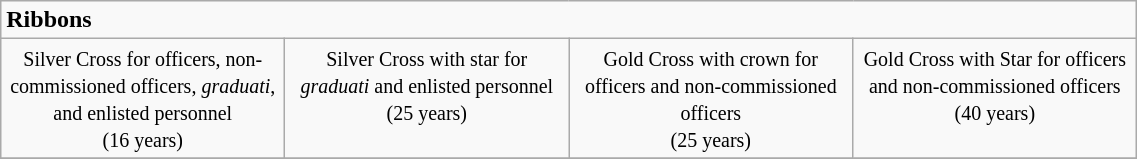<table align=center class=wikitable width=60%>
<tr>
<td colspan=5><strong>Ribbons</strong></td>
</tr>
<tr>
<td width=20% valign=top align=center><small> Silver Cross for officers, non-commissioned officers, <em>graduati</em>, and enlisted personnel<br>(16 years)</small></td>
<td width=20% valign=top align=center><small> Silver Cross with star for <em>graduati</em> and enlisted personnel <br>(25 years)</small></td>
<td width=20% valign=top align=center><small> Gold Cross with crown for officers and non-commissioned officers<br>(25 years) </small></td>
<td width=20% valign=top align=center><small> Gold Cross with Star for officers and non-commissioned officers<br>(40 years)</small></td>
</tr>
<tr>
</tr>
</table>
